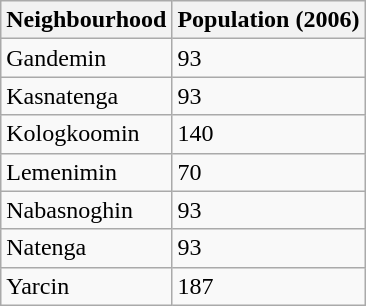<table class="wikitable">
<tr>
<th>Neighbourhood</th>
<th>Population (2006)</th>
</tr>
<tr>
<td>Gandemin</td>
<td>93</td>
</tr>
<tr>
<td>Kasnatenga</td>
<td>93</td>
</tr>
<tr>
<td>Kologkoomin</td>
<td>140</td>
</tr>
<tr>
<td>Lemenimin</td>
<td>70</td>
</tr>
<tr>
<td>Nabasnoghin</td>
<td>93</td>
</tr>
<tr>
<td>Natenga</td>
<td>93</td>
</tr>
<tr>
<td>Yarcin</td>
<td>187</td>
</tr>
</table>
